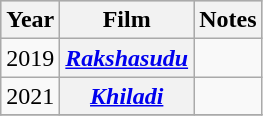<table class="wikitable sortable plainrowheaders" id="filmography">
<tr style="background:#ccc; text-align:center;">
<th scope="col">Year</th>
<th scope="col">Film</th>
<th scope="col">Notes</th>
</tr>
<tr>
<td>2019</td>
<th scope="row"><em><a href='#'>Rakshasudu</a></em></th>
<td></td>
</tr>
<tr>
<td>2021</td>
<th scope="row"><em><a href='#'>Khiladi</a></em></th>
<td></td>
</tr>
<tr>
</tr>
</table>
